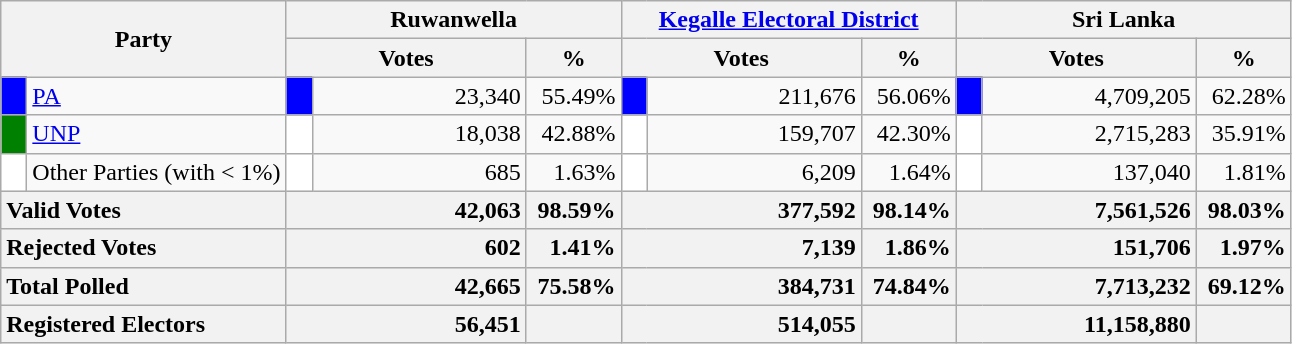<table class="wikitable">
<tr>
<th colspan="2" width="144px"rowspan="2">Party</th>
<th colspan="3" width="216px">Ruwanwella</th>
<th colspan="3" width="216px"><a href='#'>Kegalle Electoral District</a></th>
<th colspan="3" width="216px">Sri Lanka</th>
</tr>
<tr>
<th colspan="2" width="144px">Votes</th>
<th>%</th>
<th colspan="2" width="144px">Votes</th>
<th>%</th>
<th colspan="2" width="144px">Votes</th>
<th>%</th>
</tr>
<tr>
<td style="background-color:blue;" width="10px"></td>
<td style="text-align:left;"><a href='#'>PA</a></td>
<td style="background-color:blue;" width="10px"></td>
<td style="text-align:right;">23,340</td>
<td style="text-align:right;">55.49%</td>
<td style="background-color:blue;" width="10px"></td>
<td style="text-align:right;">211,676</td>
<td style="text-align:right;">56.06%</td>
<td style="background-color:blue;" width="10px"></td>
<td style="text-align:right;">4,709,205</td>
<td style="text-align:right;">62.28%</td>
</tr>
<tr>
<td style="background-color:green;" width="10px"></td>
<td style="text-align:left;"><a href='#'>UNP</a></td>
<td style="background-color:white;" width="10px"></td>
<td style="text-align:right;">18,038</td>
<td style="text-align:right;">42.88%</td>
<td style="background-color:white;" width="10px"></td>
<td style="text-align:right;">159,707</td>
<td style="text-align:right;">42.30%</td>
<td style="background-color:white;" width="10px"></td>
<td style="text-align:right;">2,715,283</td>
<td style="text-align:right;">35.91%</td>
</tr>
<tr>
<td style="background-color:white;" width="10px"></td>
<td style="text-align:left;">Other Parties (with < 1%)</td>
<td style="background-color:white;" width="10px"></td>
<td style="text-align:right;">685</td>
<td style="text-align:right;">1.63%</td>
<td style="background-color:white;" width="10px"></td>
<td style="text-align:right;">6,209</td>
<td style="text-align:right;">1.64%</td>
<td style="background-color:white;" width="10px"></td>
<td style="text-align:right;">137,040</td>
<td style="text-align:right;">1.81%</td>
</tr>
<tr>
<th colspan="2" width="144px"style="text-align:left;">Valid Votes</th>
<th style="text-align:right;"colspan="2" width="144px">42,063</th>
<th style="text-align:right;">98.59%</th>
<th style="text-align:right;"colspan="2" width="144px">377,592</th>
<th style="text-align:right;">98.14%</th>
<th style="text-align:right;"colspan="2" width="144px">7,561,526</th>
<th style="text-align:right;">98.03%</th>
</tr>
<tr>
<th colspan="2" width="144px"style="text-align:left;">Rejected Votes</th>
<th style="text-align:right;"colspan="2" width="144px">602</th>
<th style="text-align:right;">1.41%</th>
<th style="text-align:right;"colspan="2" width="144px">7,139</th>
<th style="text-align:right;">1.86%</th>
<th style="text-align:right;"colspan="2" width="144px">151,706</th>
<th style="text-align:right;">1.97%</th>
</tr>
<tr>
<th colspan="2" width="144px"style="text-align:left;">Total Polled</th>
<th style="text-align:right;"colspan="2" width="144px">42,665</th>
<th style="text-align:right;">75.58%</th>
<th style="text-align:right;"colspan="2" width="144px">384,731</th>
<th style="text-align:right;">74.84%</th>
<th style="text-align:right;"colspan="2" width="144px">7,713,232</th>
<th style="text-align:right;">69.12%</th>
</tr>
<tr>
<th colspan="2" width="144px"style="text-align:left;">Registered Electors</th>
<th style="text-align:right;"colspan="2" width="144px">56,451</th>
<th></th>
<th style="text-align:right;"colspan="2" width="144px">514,055</th>
<th></th>
<th style="text-align:right;"colspan="2" width="144px">11,158,880</th>
<th></th>
</tr>
</table>
